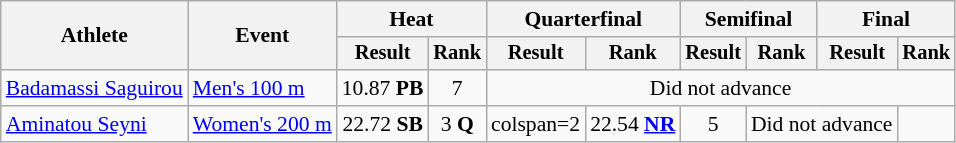<table class="wikitable" style="font-size:90%">
<tr>
<th rowspan="2">Athlete</th>
<th rowspan="2">Event</th>
<th colspan="2">Heat</th>
<th colspan="2">Quarterfinal</th>
<th colspan="2">Semifinal</th>
<th colspan="2">Final</th>
</tr>
<tr style="font-size:95%">
<th>Result</th>
<th>Rank</th>
<th>Result</th>
<th>Rank</th>
<th>Result</th>
<th>Rank</th>
<th>Result</th>
<th>Rank</th>
</tr>
<tr align=center>
<td align=left><a href='#'>Badamassi Saguirou</a></td>
<td align=left><a href='#'>Men's 100 m</a></td>
<td>10.87 <strong>PB</strong></td>
<td>7</td>
<td colspan="6">Did not advance</td>
</tr>
<tr align=center>
<td align=left><a href='#'>Aminatou Seyni</a></td>
<td align=left><a href='#'>Women's 200 m</a></td>
<td>22.72 <strong>SB</strong></td>
<td>3 <strong>Q</strong></td>
<td>colspan=2 </td>
<td>22.54 <strong><a href='#'>NR</a></strong></td>
<td>5</td>
<td colspan=2>Did not advance</td>
</tr>
</table>
